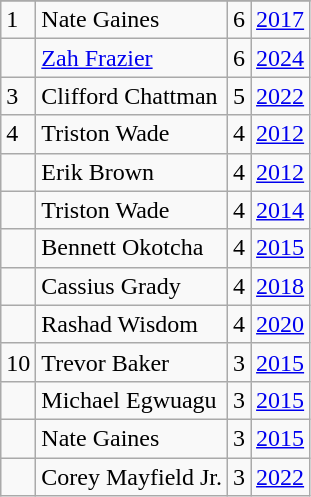<table class="wikitable">
<tr>
</tr>
<tr>
<td>1</td>
<td>Nate Gaines</td>
<td>6</td>
<td><a href='#'>2017</a></td>
</tr>
<tr>
<td></td>
<td><a href='#'>Zah Frazier</a></td>
<td>6</td>
<td><a href='#'>2024</a></td>
</tr>
<tr>
<td>3</td>
<td>Clifford Chattman</td>
<td>5</td>
<td><a href='#'>2022</a></td>
</tr>
<tr>
<td>4</td>
<td>Triston Wade</td>
<td>4</td>
<td><a href='#'>2012</a></td>
</tr>
<tr>
<td></td>
<td>Erik Brown</td>
<td>4</td>
<td><a href='#'>2012</a></td>
</tr>
<tr>
<td></td>
<td>Triston Wade</td>
<td>4</td>
<td><a href='#'>2014</a></td>
</tr>
<tr>
<td></td>
<td>Bennett Okotcha</td>
<td>4</td>
<td><a href='#'>2015</a></td>
</tr>
<tr>
<td></td>
<td>Cassius Grady</td>
<td>4</td>
<td><a href='#'>2018</a></td>
</tr>
<tr>
<td></td>
<td>Rashad Wisdom</td>
<td>4</td>
<td><a href='#'>2020</a></td>
</tr>
<tr>
<td>10</td>
<td>Trevor Baker</td>
<td>3</td>
<td><a href='#'>2015</a></td>
</tr>
<tr>
<td></td>
<td>Michael Egwuagu</td>
<td>3</td>
<td><a href='#'>2015</a></td>
</tr>
<tr>
<td></td>
<td>Nate Gaines</td>
<td>3</td>
<td><a href='#'>2015</a></td>
</tr>
<tr>
<td></td>
<td>Corey Mayfield Jr.</td>
<td>3</td>
<td><a href='#'>2022</a></td>
</tr>
</table>
